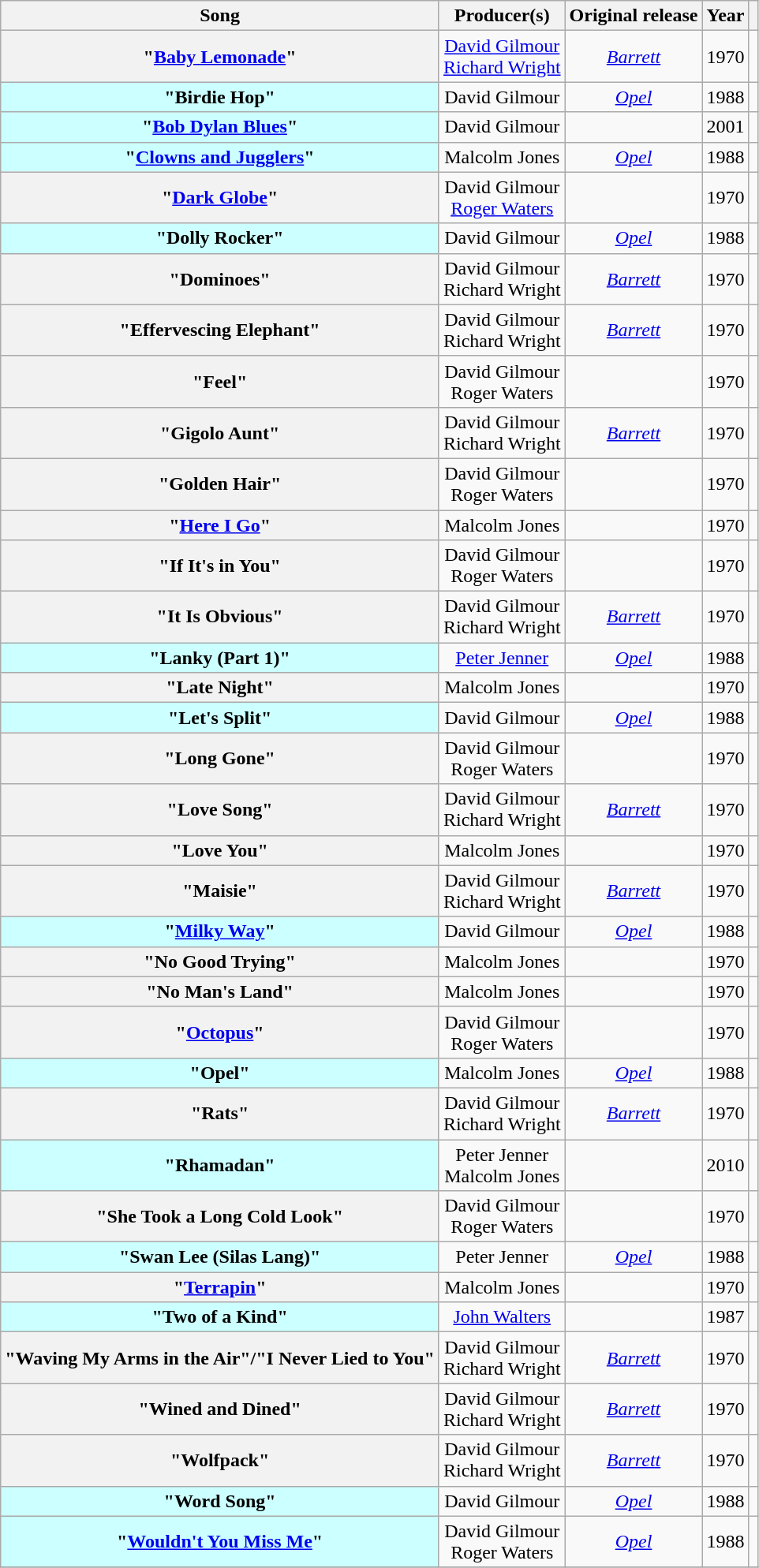<table class="wikitable sortable plainrowheaders" style="text-align:center;">
<tr>
<th scope="col">Song</th>
<th scope="col" class="unsortable">Producer(s)</th>
<th scope="col">Original release</th>
<th scope="col">Year</th>
<th scope="col" class="unsortable"></th>
</tr>
<tr>
<th scope="row"> "<a href='#'>Baby Lemonade</a>"</th>
<td><a href='#'>David Gilmour</a><br><a href='#'>Richard Wright</a></td>
<td><em><a href='#'>Barrett</a></em></td>
<td>1970</td>
<td></td>
</tr>
<tr>
<th scope="row" style="background-color:#CCFFFF">"Birdie Hop" </th>
<td>David Gilmour</td>
<td><em><a href='#'>Opel</a></em></td>
<td>1988</td>
<td></td>
</tr>
<tr>
<th scope="row" style="background-color:#CCFFFF">"<a href='#'>Bob Dylan Blues</a>" </th>
<td>David Gilmour</td>
<td></td>
<td>2001</td>
<td></td>
</tr>
<tr>
<th scope="row" style="background-color:#CCFFFF"> "<a href='#'>Clowns and Jugglers</a>" </th>
<td>Malcolm Jones</td>
<td><em><a href='#'>Opel</a></em></td>
<td>1988</td>
<td></td>
</tr>
<tr>
<th scope="row"> "<a href='#'>Dark Globe</a>"</th>
<td>David Gilmour<br><a href='#'>Roger Waters</a></td>
<td></td>
<td>1970</td>
<td></td>
</tr>
<tr>
<th scope="row" style="background-color:#CCFFFF">"Dolly Rocker" </th>
<td>David Gilmour</td>
<td><em><a href='#'>Opel</a></em></td>
<td>1988</td>
<td></td>
</tr>
<tr>
<th scope="row">"Dominoes"</th>
<td>David Gilmour<br>Richard Wright</td>
<td><em><a href='#'>Barrett</a></em></td>
<td>1970</td>
<td></td>
</tr>
<tr>
<th scope="row"> "Effervescing Elephant"</th>
<td>David Gilmour<br>Richard Wright</td>
<td><em><a href='#'>Barrett</a></em></td>
<td>1970</td>
<td></td>
</tr>
<tr>
<th scope="row"> "Feel"</th>
<td>David Gilmour<br>Roger Waters</td>
<td></td>
<td>1970</td>
<td></td>
</tr>
<tr>
<th scope="row"> "Gigolo Aunt"</th>
<td>David Gilmour<br>Richard Wright</td>
<td><em><a href='#'>Barrett</a></em></td>
<td>1970</td>
<td></td>
</tr>
<tr>
<th scope="row">"Golden Hair"</th>
<td>David Gilmour<br>Roger Waters</td>
<td></td>
<td>1970</td>
<td></td>
</tr>
<tr>
<th scope="row"> "<a href='#'>Here I Go</a>"</th>
<td>Malcolm Jones</td>
<td></td>
<td>1970</td>
<td></td>
</tr>
<tr>
<th scope="row"> "If It's in You"</th>
<td>David Gilmour<br>Roger Waters</td>
<td></td>
<td>1970</td>
<td></td>
</tr>
<tr>
<th scope="row">"It Is Obvious"</th>
<td>David Gilmour<br>Richard Wright</td>
<td><em><a href='#'>Barrett</a></em></td>
<td>1970</td>
<td></td>
</tr>
<tr>
<th scope="row" style="background-color:#CCFFFF"> "Lanky (Part 1)" </th>
<td><a href='#'>Peter Jenner</a></td>
<td><em><a href='#'>Opel</a></em></td>
<td>1988</td>
<td></td>
</tr>
<tr>
<th scope="row">"Late Night"</th>
<td>Malcolm Jones</td>
<td></td>
<td>1970</td>
<td></td>
</tr>
<tr>
<th scope="row" style="background-color:#CCFFFF">"Let's Split" </th>
<td>David Gilmour</td>
<td><em><a href='#'>Opel</a></em></td>
<td>1988</td>
<td></td>
</tr>
<tr>
<th scope="row">"Long Gone"</th>
<td>David Gilmour<br>Roger Waters</td>
<td></td>
<td>1970</td>
<td></td>
</tr>
<tr>
<th scope="row">"Love Song"</th>
<td>David Gilmour<br>Richard Wright</td>
<td><em><a href='#'>Barrett</a></em></td>
<td>1970</td>
<td></td>
</tr>
<tr>
<th scope="row">"Love You"</th>
<td>Malcolm Jones</td>
<td></td>
<td>1970</td>
<td></td>
</tr>
<tr>
<th scope="row"> "Maisie"</th>
<td>David Gilmour<br>Richard Wright</td>
<td><em><a href='#'>Barrett</a></em></td>
<td>1970</td>
<td></td>
</tr>
<tr>
<th scope="row" style="background-color:#CCFFFF">"<a href='#'>Milky Way</a>" </th>
<td>David Gilmour</td>
<td><em><a href='#'>Opel</a></em></td>
<td>1988</td>
<td></td>
</tr>
<tr>
<th scope="row"> "No Good Trying"</th>
<td>Malcolm Jones</td>
<td></td>
<td>1970</td>
<td></td>
</tr>
<tr>
<th scope="row">"No Man's Land"</th>
<td>Malcolm Jones</td>
<td></td>
<td>1970</td>
<td></td>
</tr>
<tr>
<th scope="row"> "<a href='#'>Octopus</a>"</th>
<td>David Gilmour<br>Roger Waters</td>
<td></td>
<td>1970</td>
<td></td>
</tr>
<tr>
<th scope="row" style="background-color:#CCFFFF">"Opel" </th>
<td>Malcolm Jones</td>
<td><em><a href='#'>Opel</a></em></td>
<td>1988</td>
<td></td>
</tr>
<tr>
<th scope="row"> "Rats"</th>
<td>David Gilmour<br>Richard Wright</td>
<td><em><a href='#'>Barrett</a></em></td>
<td>1970</td>
<td></td>
</tr>
<tr>
<th scope="row" style="background-color:#CCFFFF">"Rhamadan" </th>
<td>Peter Jenner<br>Malcolm Jones</td>
<td></td>
<td>2010</td>
<td></td>
</tr>
<tr>
<th scope="row"> "She Took a Long Cold Look"</th>
<td>David Gilmour<br>Roger Waters</td>
<td></td>
<td>1970</td>
<td></td>
</tr>
<tr>
<th scope="row" style="background-color:#CCFFFF">"Swan Lee (Silas Lang)" </th>
<td>Peter Jenner</td>
<td><em><a href='#'>Opel</a></em></td>
<td>1988</td>
<td></td>
</tr>
<tr>
<th scope="row"> "<a href='#'>Terrapin</a>"</th>
<td>Malcolm Jones</td>
<td></td>
<td>1970</td>
<td></td>
</tr>
<tr>
<th scope="row" style="background-color:#CCFFFF">"Two of a Kind" </th>
<td><a href='#'>John Walters</a></td>
<td></td>
<td>1987</td>
<td></td>
</tr>
<tr>
<th scope="row"> "Waving My Arms in the Air"/"I Never Lied to You"</th>
<td>David Gilmour<br>Richard Wright</td>
<td><em><a href='#'>Barrett</a></em></td>
<td>1970</td>
<td></td>
</tr>
<tr>
<th scope="row">"Wined and Dined"</th>
<td>David Gilmour<br>Richard Wright</td>
<td><em><a href='#'>Barrett</a></em></td>
<td>1970</td>
<td></td>
</tr>
<tr>
<th scope="row">"Wolfpack"</th>
<td>David Gilmour<br>Richard Wright</td>
<td><em><a href='#'>Barrett</a></em></td>
<td>1970</td>
<td></td>
</tr>
<tr>
<th scope="row" style="background-color:#CCFFFF">"Word Song" </th>
<td>David Gilmour</td>
<td><em><a href='#'>Opel</a></em></td>
<td>1988</td>
<td></td>
</tr>
<tr>
<th scope="row" style="background-color:#CCFFFF">"<a href='#'>Wouldn't You Miss Me</a>" </th>
<td>David Gilmour<br>Roger Waters</td>
<td><em><a href='#'>Opel</a></em></td>
<td>1988</td>
<td></td>
</tr>
<tr>
</tr>
</table>
